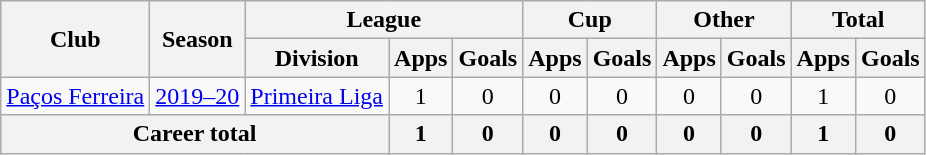<table class="wikitable" style="text-align: center">
<tr>
<th rowspan="2">Club</th>
<th rowspan="2">Season</th>
<th colspan="3">League</th>
<th colspan="2">Cup</th>
<th colspan="2">Other</th>
<th colspan="2">Total</th>
</tr>
<tr>
<th>Division</th>
<th>Apps</th>
<th>Goals</th>
<th>Apps</th>
<th>Goals</th>
<th>Apps</th>
<th>Goals</th>
<th>Apps</th>
<th>Goals</th>
</tr>
<tr>
<td><a href='#'>Paços Ferreira</a></td>
<td><a href='#'>2019–20</a></td>
<td><a href='#'>Primeira Liga</a></td>
<td>1</td>
<td>0</td>
<td>0</td>
<td>0</td>
<td>0</td>
<td>0</td>
<td>1</td>
<td>0</td>
</tr>
<tr>
<th colspan="3"><strong>Career total</strong></th>
<th>1</th>
<th>0</th>
<th>0</th>
<th>0</th>
<th>0</th>
<th>0</th>
<th>1</th>
<th>0</th>
</tr>
</table>
